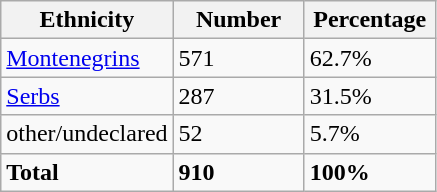<table class="wikitable">
<tr>
<th width="100px">Ethnicity</th>
<th width="80px">Number</th>
<th width="80px">Percentage</th>
</tr>
<tr>
<td><a href='#'>Montenegrins</a></td>
<td>571</td>
<td>62.7%</td>
</tr>
<tr>
<td><a href='#'>Serbs</a></td>
<td>287</td>
<td>31.5%</td>
</tr>
<tr>
<td>other/undeclared</td>
<td>52</td>
<td>5.7%</td>
</tr>
<tr>
<td><strong>Total</strong></td>
<td><strong>910</strong></td>
<td><strong>100%</strong></td>
</tr>
</table>
